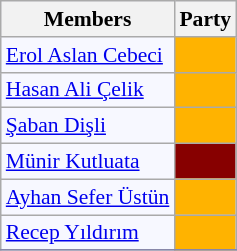<table class=wikitable style="border:1px solid #8888aa; background-color:#f7f8ff; padding:0px; font-size:90%;">
<tr>
<th>Members</th>
<th colspan="2">Party</th>
</tr>
<tr>
<td><a href='#'>Erol Aslan Cebeci</a></td>
<td style="background: #ffb300"></td>
</tr>
<tr>
<td><a href='#'>Hasan Ali Çelik</a></td>
<td style="background: #ffb300"></td>
</tr>
<tr>
<td><a href='#'>Şaban Dişli</a></td>
<td style="background: #ffb300"></td>
</tr>
<tr>
<td><a href='#'>Münir Kutluata</a></td>
<td style="background: #870000"></td>
</tr>
<tr>
<td><a href='#'>Ayhan Sefer Üstün</a></td>
<td style="background: #ffb300"></td>
</tr>
<tr>
<td><a href='#'>Recep Yıldırım</a></td>
<td style="background: #ffb300"></td>
</tr>
<tr>
</tr>
</table>
